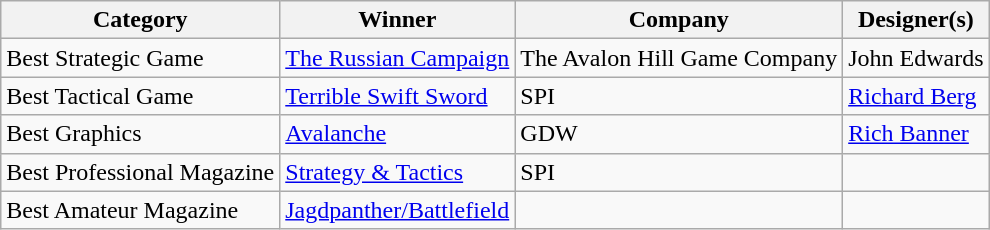<table class="wikitable">
<tr>
<th>Category</th>
<th>Winner</th>
<th>Company</th>
<th>Designer(s)</th>
</tr>
<tr>
<td>Best Strategic Game</td>
<td><a href='#'>The Russian Campaign</a></td>
<td>The Avalon Hill Game Company</td>
<td>John Edwards</td>
</tr>
<tr>
<td>Best Tactical Game</td>
<td><a href='#'>Terrible Swift Sword</a></td>
<td>SPI</td>
<td><a href='#'>Richard Berg</a></td>
</tr>
<tr>
<td>Best Graphics</td>
<td><a href='#'>Avalanche</a></td>
<td>GDW</td>
<td><a href='#'>Rich Banner</a></td>
</tr>
<tr>
<td>Best Professional Magazine</td>
<td><a href='#'>Strategy & Tactics</a></td>
<td>SPI</td>
<td></td>
</tr>
<tr>
<td>Best Amateur Magazine</td>
<td><a href='#'>Jagdpanther/Battlefield</a></td>
<td></td>
<td></td>
</tr>
</table>
